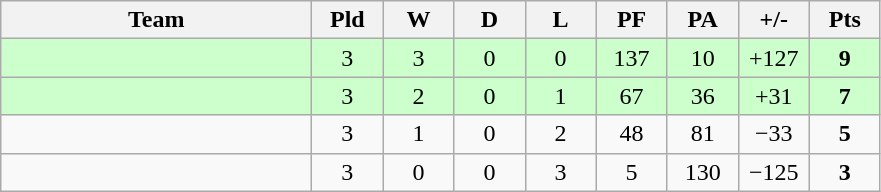<table class="wikitable" style="text-align: center;">
<tr>
<th width="200">Team</th>
<th width="40">Pld</th>
<th width="40">W</th>
<th width="40">D</th>
<th width="40">L</th>
<th width="40">PF</th>
<th width="40">PA</th>
<th width="40">+/-</th>
<th width="40">Pts</th>
</tr>
<tr bgcolor=ccffcc>
<td align=left></td>
<td>3</td>
<td>3</td>
<td>0</td>
<td>0</td>
<td>137</td>
<td>10</td>
<td>+127</td>
<td><strong>9</strong></td>
</tr>
<tr bgcolor=ccffcc>
<td align=left></td>
<td>3</td>
<td>2</td>
<td>0</td>
<td>1</td>
<td>67</td>
<td>36</td>
<td>+31</td>
<td><strong>7</strong></td>
</tr>
<tr>
<td align=left></td>
<td>3</td>
<td>1</td>
<td>0</td>
<td>2</td>
<td>48</td>
<td>81</td>
<td>−33</td>
<td><strong>5</strong></td>
</tr>
<tr>
<td align=left></td>
<td>3</td>
<td>0</td>
<td>0</td>
<td>3</td>
<td>5</td>
<td>130</td>
<td>−125</td>
<td><strong>3</strong></td>
</tr>
</table>
